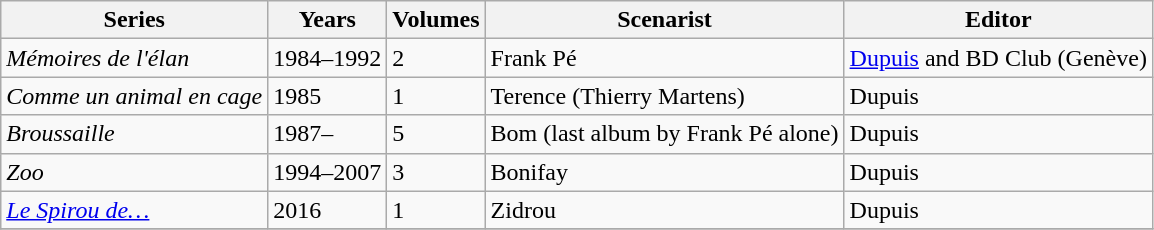<table class="wikitable" id="noveltable" border="1">
<tr>
<th>Series</th>
<th>Years</th>
<th>Volumes</th>
<th>Scenarist</th>
<th>Editor</th>
</tr>
<tr align="left">
<td><em>Mémoires de l'élan</em></td>
<td>1984–1992</td>
<td>2</td>
<td>Frank Pé</td>
<td><a href='#'>Dupuis</a> and BD Club (Genève)</td>
</tr>
<tr>
<td><em>Comme un animal en cage</em></td>
<td>1985</td>
<td>1</td>
<td>Terence (Thierry Martens)</td>
<td>Dupuis</td>
</tr>
<tr>
<td><em>Broussaille</em></td>
<td>1987–</td>
<td>5</td>
<td>Bom (last album by Frank Pé alone)</td>
<td>Dupuis</td>
</tr>
<tr>
<td><em>Zoo</em></td>
<td>1994–2007</td>
<td>3</td>
<td>Bonifay</td>
<td>Dupuis</td>
</tr>
<tr>
<td><em><a href='#'>Le Spirou de…</a></em></td>
<td>2016</td>
<td>1</td>
<td>Zidrou</td>
<td>Dupuis</td>
</tr>
<tr>
</tr>
</table>
